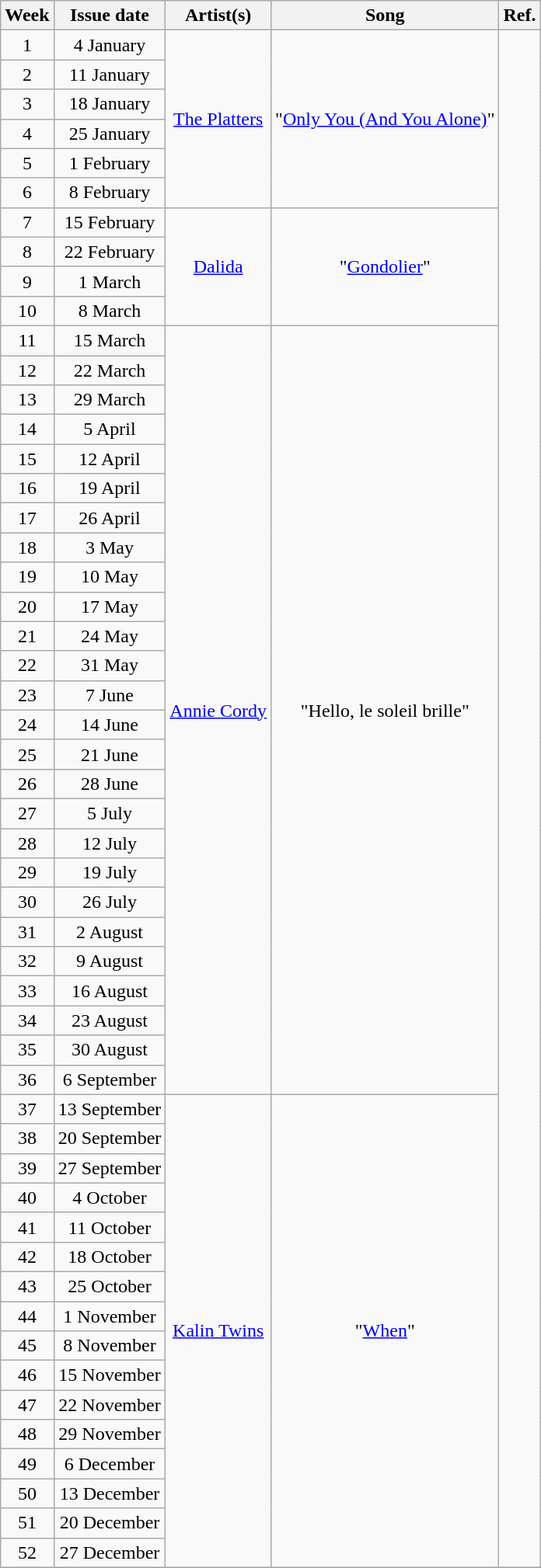<table class="wikitable" style="text-align:center;">
<tr>
<th>Week</th>
<th>Issue date</th>
<th>Artist(s)</th>
<th>Song</th>
<th>Ref.</th>
</tr>
<tr>
<td>1</td>
<td>4 January</td>
<td rowspan="6"><a href='#'>The Platters</a></td>
<td rowspan="6">"<a href='#'>Only You (And You Alone)</a>"</td>
<td rowspan="52"></td>
</tr>
<tr>
<td>2</td>
<td>11 January</td>
</tr>
<tr>
<td>3</td>
<td>18 January</td>
</tr>
<tr>
<td>4</td>
<td>25 January</td>
</tr>
<tr>
<td>5</td>
<td>1 February</td>
</tr>
<tr>
<td>6</td>
<td>8 February</td>
</tr>
<tr>
<td>7</td>
<td>15 February</td>
<td rowspan="4"><a href='#'>Dalida</a></td>
<td rowspan="4">"<a href='#'>Gondolier</a>"</td>
</tr>
<tr>
<td>8</td>
<td>22 February</td>
</tr>
<tr>
<td>9</td>
<td>1 March</td>
</tr>
<tr>
<td>10</td>
<td>8 March</td>
</tr>
<tr>
<td>11</td>
<td>15 March</td>
<td rowspan="26"><a href='#'>Annie Cordy</a></td>
<td rowspan="26">"Hello, le soleil brille"</td>
</tr>
<tr>
<td>12</td>
<td>22 March</td>
</tr>
<tr>
<td>13</td>
<td>29 March</td>
</tr>
<tr>
<td>14</td>
<td>5 April</td>
</tr>
<tr>
<td>15</td>
<td>12 April</td>
</tr>
<tr>
<td>16</td>
<td>19 April</td>
</tr>
<tr>
<td>17</td>
<td>26 April</td>
</tr>
<tr>
<td>18</td>
<td>3 May</td>
</tr>
<tr>
<td>19</td>
<td>10 May</td>
</tr>
<tr>
<td>20</td>
<td>17 May</td>
</tr>
<tr>
<td>21</td>
<td>24 May</td>
</tr>
<tr>
<td>22</td>
<td>31 May</td>
</tr>
<tr>
<td>23</td>
<td>7 June</td>
</tr>
<tr>
<td>24</td>
<td>14 June</td>
</tr>
<tr>
<td>25</td>
<td>21 June</td>
</tr>
<tr>
<td>26</td>
<td>28 June</td>
</tr>
<tr>
<td>27</td>
<td>5 July</td>
</tr>
<tr>
<td>28</td>
<td>12 July</td>
</tr>
<tr>
<td>29</td>
<td>19 July</td>
</tr>
<tr>
<td>30</td>
<td>26 July</td>
</tr>
<tr>
<td>31</td>
<td>2 August</td>
</tr>
<tr>
<td>32</td>
<td>9 August</td>
</tr>
<tr>
<td>33</td>
<td>16 August</td>
</tr>
<tr>
<td>34</td>
<td>23 August</td>
</tr>
<tr>
<td>35</td>
<td>30 August</td>
</tr>
<tr>
<td>36</td>
<td>6 September</td>
</tr>
<tr>
<td>37</td>
<td>13 September</td>
<td rowspan="16"><a href='#'>Kalin Twins</a></td>
<td rowspan="16">"<a href='#'>When</a>"</td>
</tr>
<tr>
<td>38</td>
<td>20 September</td>
</tr>
<tr>
<td>39</td>
<td>27 September</td>
</tr>
<tr>
<td>40</td>
<td>4 October</td>
</tr>
<tr>
<td>41</td>
<td>11 October</td>
</tr>
<tr>
<td>42</td>
<td>18 October</td>
</tr>
<tr>
<td>43</td>
<td>25 October</td>
</tr>
<tr>
<td>44</td>
<td>1 November</td>
</tr>
<tr>
<td>45</td>
<td>8 November</td>
</tr>
<tr>
<td>46</td>
<td>15 November</td>
</tr>
<tr>
<td>47</td>
<td>22 November</td>
</tr>
<tr>
<td>48</td>
<td>29 November</td>
</tr>
<tr>
<td>49</td>
<td>6 December</td>
</tr>
<tr>
<td>50</td>
<td>13 December</td>
</tr>
<tr>
<td>51</td>
<td>20 December</td>
</tr>
<tr>
<td>52</td>
<td>27 December</td>
</tr>
<tr>
</tr>
</table>
